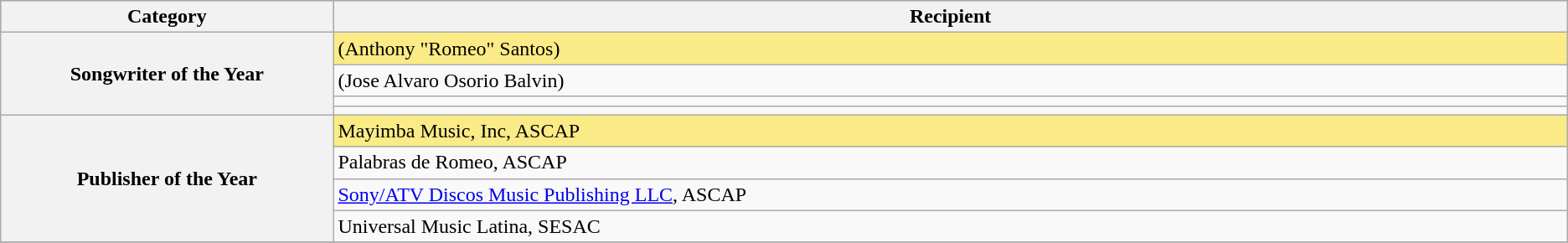<table class="wikitable sortable">
<tr style="background:#bebebe;">
<th scope="col" style="width:1%;">Category</th>
<th scope="col" style="width:5%;">Recipient</th>
</tr>
<tr>
<th scope="row" rowspan=4 style="text-align:center">Songwriter of the Year</th>
<td style="background:#FAEB86"> (Anthony "Romeo" Santos)</td>
</tr>
<tr>
<td> (Jose Alvaro Osorio Balvin)</td>
</tr>
<tr>
<td></td>
</tr>
<tr>
<td></td>
</tr>
<tr>
<th scope="row" rowspan=4 style="text-align:center">Publisher of the Year</th>
<td style="background:#FAEB86">Mayimba Music, Inc, ASCAP</td>
</tr>
<tr>
<td>Palabras de Romeo, ASCAP</td>
</tr>
<tr>
<td><a href='#'>Sony/ATV Discos Music Publishing LLC</a>, ASCAP</td>
</tr>
<tr>
<td>Universal Music Latina, SESAC</td>
</tr>
<tr>
</tr>
</table>
